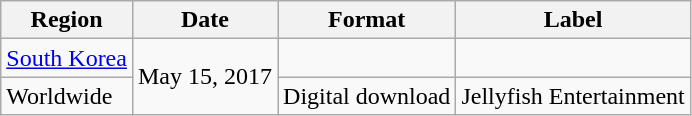<table class = "wikitable">
<tr>
<th>Region</th>
<th>Date</th>
<th>Format</th>
<th>Label</th>
</tr>
<tr>
<td><a href='#'>South Korea</a></td>
<td rowspan=2>May 15, 2017</td>
<td></td>
<td></td>
</tr>
<tr>
<td>Worldwide</td>
<td>Digital download</td>
<td>Jellyfish Entertainment</td>
</tr>
</table>
